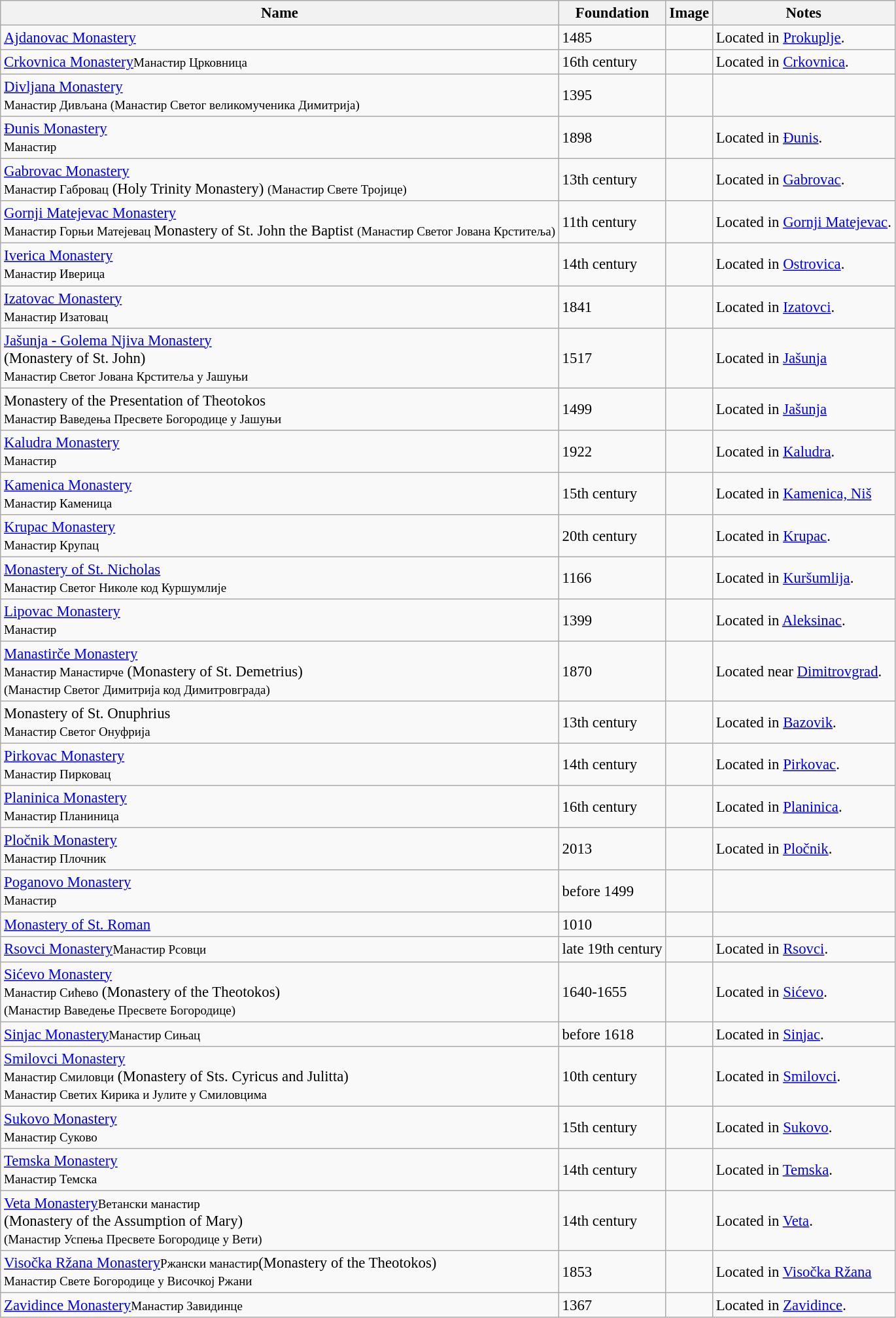<table class="wikitable" style="font-size:95%;">
<tr>
<th>Name</th>
<th>Foundation</th>
<th>Image</th>
<th>Notes</th>
</tr>
<tr>
<td><a href='#'>Ajdanovac Monastery</a><br></td>
<td>1485</td>
<td></td>
<td>Located in <a href='#'>Prokuplje</a>.</td>
</tr>
<tr>
<td><a href='#'>Crkovnica Monastery</a><small>Манастир Црковница</small></td>
<td>16th century</td>
<td></td>
<td>Located in <a href='#'>Crkovnica</a>.</td>
</tr>
<tr>
<td><a href='#'>Divljana Monastery</a><br><small>Манастир Дивљана</small><small> (Манастир Светог великомученика Димитрија)</small></td>
<td>1395</td>
<td></td>
<td></td>
</tr>
<tr>
<td><a href='#'>Đunis Monastery</a><br><small>Манастир</small> </td>
<td>1898</td>
<td></td>
<td>Located in <a href='#'>Đunis</a>.</td>
</tr>
<tr>
<td><a href='#'>Gabrovac Monastery</a><br><small>Манастир Габровац</small> (Holy Trinity Monastery)
<small>(Манастир Свете Тројице)</small></td>
<td>13th century</td>
<td></td>
<td>Located in <a href='#'>Gabrovac</a>.</td>
</tr>
<tr>
<td><a href='#'>Gornji Matejevac Monastery</a><br><small>Манастир Горњи Матејевац </small>Monastery of St. John the Baptist
<small> (Манастир Светог Јована Крститеља)</small></td>
<td>11th century</td>
<td></td>
<td>Located in <a href='#'>Gornji Matejevac</a>.</td>
</tr>
<tr>
<td><a href='#'>Iverica Monastery</a><br><small>Манастир Иверица</small></td>
<td>14th century</td>
<td></td>
<td>Located in <a href='#'>Ostrovica</a>.</td>
</tr>
<tr>
<td><a href='#'>Izatovac Monastery</a><br><small>Манастир Изатовац</small></td>
<td>1841</td>
<td></td>
<td>Located in <a href='#'>Izatovci</a>.</td>
</tr>
<tr>
<td><a href='#'>Jašunja - Golema Njiva Monastery</a><br>(Monastery of St. John)<br><small>Манастир Светог Јована Крститеља у Јашуњи</small></td>
<td>1517</td>
<td></td>
<td>Located in <a href='#'>Jašunja</a></td>
</tr>
<tr>
<td>Monastery of the Presentation of Theotokos<br><small>Манастир Ваведења Пресвете Богородице у Јашуњи</small></td>
<td>1499</td>
<td></td>
<td>Located in <a href='#'>Jašunja</a></td>
</tr>
<tr>
<td><a href='#'>Kaludra Monastery</a><br><small>Манастир</small> </td>
<td>1922</td>
<td></td>
<td>Located in <a href='#'>Kaludra</a>.</td>
</tr>
<tr>
<td><a href='#'>Kamenica Monastery</a><br><small>Манастир Каменица</small></td>
<td>15th century</td>
<td></td>
<td>Located in <a href='#'>Kamenica, Niš</a></td>
</tr>
<tr>
<td><a href='#'>Krupac Monastery</a><br><small>Манастир Крупац</small></td>
<td>20th century</td>
<td></td>
<td>Located in <a href='#'>Krupac</a>.</td>
</tr>
<tr>
<td><a href='#'>Monastery of St. Nicholas</a><br><small>Манастир Светог Николе код Куршумлије</small></td>
<td>1166</td>
<td></td>
<td>Located in <a href='#'>Kuršumlija</a>.</td>
</tr>
<tr>
<td><a href='#'>Lipovac Monastery</a><br><small>Манастир</small> </td>
<td>1399</td>
<td></td>
<td>Located in <a href='#'>Aleksinac</a>.</td>
</tr>
<tr>
<td><a href='#'>Manastirče Monastery</a><br><small>Манастир Манастирче</small>
(Monastery of St. Demetrius)<br><small>(Манастир Светог Димитрија код Димитровграда)</small></td>
<td>1870</td>
<td></td>
<td>Located near <a href='#'>Dimitrovgrad</a>.</td>
</tr>
<tr>
<td>Monastery of St. Onuphrius<br><small>Манастир Светог Онуфрија</small></td>
<td>13th century</td>
<td></td>
<td>Located in <a href='#'>Bazovik</a>.</td>
</tr>
<tr>
<td><a href='#'>Pirkovac Monastery</a><br><small>Манастир Пирковац</small></td>
<td>14th century</td>
<td></td>
<td>Located in <a href='#'>Pirkovac</a>.</td>
</tr>
<tr>
<td><a href='#'>Planinica Monastery</a><br><small>Манастир Планиница</small></td>
<td>16th century</td>
<td></td>
<td>Located in <a href='#'>Planinica</a>.</td>
</tr>
<tr>
<td><a href='#'>Pločnik Monastery</a><br><small>Манастир Плочник</small></td>
<td>2013</td>
<td></td>
<td>Located in <a href='#'>Pločnik</a>.</td>
</tr>
<tr>
<td><a href='#'>Poganovo Monastery</a><br><small>Манастир</small> </td>
<td>before 1499</td>
<td></td>
<td></td>
</tr>
<tr>
<td><a href='#'>Monastery of St. Roman</a><br></td>
<td>1010</td>
<td></td>
<td></td>
</tr>
<tr>
<td><a href='#'>Rsovci Monastery</a><small>Манастир Рсовци</small></td>
<td>late 19th century</td>
<td></td>
<td>Located in <a href='#'>Rsovci</a>.</td>
</tr>
<tr>
<td><a href='#'>Sićevo Monastery</a><br><small>Манастир Сићево</small>
(Monastery of the Theotokos)<br><small>(Манастир Ваведење Пресвете Богородице)</small></td>
<td>1640-1655</td>
<td></td>
<td>Located in <a href='#'>Sićevo</a>.</td>
</tr>
<tr>
<td><a href='#'>Sinjac Monastery</a><small>Манастир Сињац</small></td>
<td>before 1618</td>
<td></td>
<td>Located in <a href='#'>Sinjac</a>.</td>
</tr>
<tr>
<td><a href='#'>Smilovci Monastery</a><br><small>Манастир Смиловци</small>
(Monastery of Sts. Cyricus and Julitta)<br><small>Манастир Светих Кирика и Јулите у Смиловцима</small></td>
<td>10th century</td>
<td></td>
<td>Located in <a href='#'>Smilovci</a>.</td>
</tr>
<tr>
<td><a href='#'>Sukovo Monastery</a><br><small>Манастир Суково</small></td>
<td>15th century</td>
<td></td>
<td>Located in <a href='#'>Sukovo</a>.</td>
</tr>
<tr>
<td><a href='#'>Temska Monastery</a><br><small>Манастир Темска</small></td>
<td>14th century</td>
<td></td>
<td>Located in <a href='#'>Temska</a>.</td>
</tr>
<tr>
<td><a href='#'>Veta Monastery</a><small>Ветански манастир</small><br>(Monastery of the Assumption of Mary)<br><small>(Манастир Успења Пресвете Богородице у Вети)</small></td>
<td>14th century</td>
<td></td>
<td>Located in <a href='#'>Veta</a>.</td>
</tr>
<tr>
<td><a href='#'>Visočka Ržana Monastery</a><small>Ржански манастир</small>(Monastery of the Theotokos)<br><small>Манастир Свете Богородице у Височкој Ржани</small></td>
<td>1853</td>
<td></td>
<td>Located in <a href='#'>Visočka Ržana</a></td>
</tr>
<tr>
<td><a href='#'>Zavidince Monastery</a><small>Манастир Завидинце</small></td>
<td>1367</td>
<td></td>
<td>Located in <a href='#'>Zavidince</a>.</td>
</tr>
</table>
